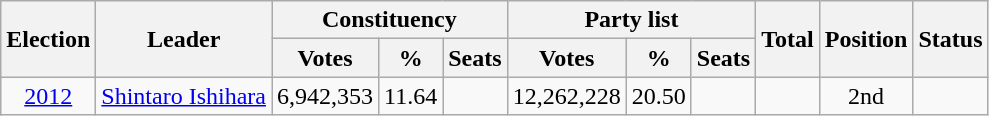<table class="wikitable" style="text-align:center">
<tr>
<th rowspan="2">Election</th>
<th rowspan="2">Leader</th>
<th colspan="3">Constituency</th>
<th colspan="3">Party list</th>
<th rowspan="2">Total</th>
<th rowspan="2">Position</th>
<th rowspan="2">Status</th>
</tr>
<tr>
<th>Votes</th>
<th>%</th>
<th>Seats</th>
<th>Votes</th>
<th>%</th>
<th>Seats</th>
</tr>
<tr>
<td><a href='#'>2012</a></td>
<td><a href='#'>Shintaro Ishihara</a></td>
<td>6,942,353</td>
<td>11.64</td>
<td></td>
<td>12,262,228</td>
<td>20.50</td>
<td></td>
<td></td>
<td>2nd</td>
<td></td>
</tr>
</table>
